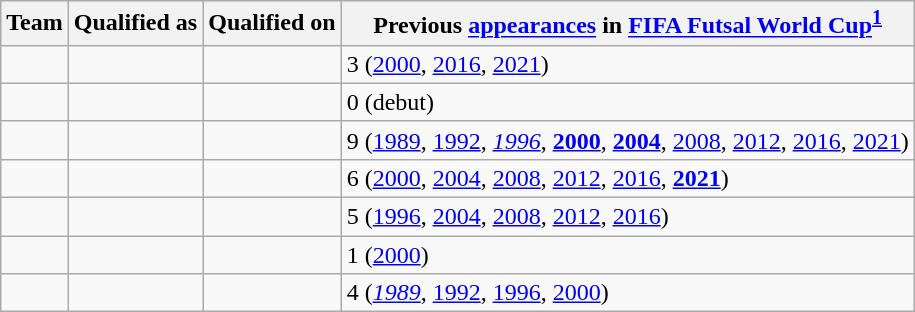<table class="wikitable sortable">
<tr>
<th>Team</th>
<th>Qualified as</th>
<th>Qualified on</th>
<th data-sort-type="number">Previous <a href='#'>appearances</a> in <a href='#'>FIFA Futsal World Cup</a><sup><a href='#'>1</a></sup></th>
</tr>
<tr>
<td></td>
<td></td>
<td></td>
<td>3 (<a href='#'>2000</a>, <a href='#'>2016</a>, <a href='#'>2021</a>)</td>
</tr>
<tr>
<td></td>
<td></td>
<td></td>
<td>0 (debut)</td>
</tr>
<tr>
<td></td>
<td></td>
<td></td>
<td>9 (<a href='#'>1989</a>, <a href='#'>1992</a>, <em><a href='#'>1996</a></em>, <strong><a href='#'>2000</a></strong>, <strong><a href='#'>2004</a></strong>, <a href='#'>2008</a>, <a href='#'>2012</a>, <a href='#'>2016</a>, <a href='#'>2021</a>)</td>
</tr>
<tr>
<td></td>
<td></td>
<td></td>
<td>6 (<a href='#'>2000</a>, <a href='#'>2004</a>, <a href='#'>2008</a>, <a href='#'>2012</a>, <a href='#'>2016</a>, <strong><a href='#'>2021</a></strong>)</td>
</tr>
<tr>
<td></td>
<td></td>
<td></td>
<td>5 (<a href='#'>1996</a>, <a href='#'>2004</a>, <a href='#'>2008</a>, <a href='#'>2012</a>, <a href='#'>2016</a>)</td>
</tr>
<tr>
<td></td>
<td></td>
<td></td>
<td>1 (<a href='#'>2000</a>)</td>
</tr>
<tr>
<td></td>
<td></td>
<td></td>
<td>4 (<a href='#'><em>1989</em></a>, <a href='#'>1992</a>, <a href='#'>1996</a>, <a href='#'>2000</a>)</td>
</tr>
</table>
